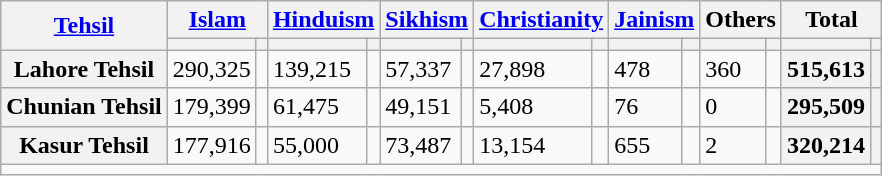<table class="wikitable sortable">
<tr>
<th rowspan="2"><a href='#'>Tehsil</a></th>
<th colspan="2"><a href='#'>Islam</a> </th>
<th colspan="2"><a href='#'>Hinduism</a> </th>
<th colspan="2"><a href='#'>Sikhism</a> </th>
<th colspan="2"><a href='#'>Christianity</a> </th>
<th colspan="2"><a href='#'>Jainism</a> </th>
<th colspan="2">Others</th>
<th colspan="2">Total</th>
</tr>
<tr>
<th><a href='#'></a></th>
<th></th>
<th></th>
<th></th>
<th></th>
<th></th>
<th></th>
<th></th>
<th></th>
<th></th>
<th></th>
<th></th>
<th></th>
<th></th>
</tr>
<tr>
<th>Lahore Tehsil</th>
<td>290,325</td>
<td></td>
<td>139,215</td>
<td></td>
<td>57,337</td>
<td></td>
<td>27,898</td>
<td></td>
<td>478</td>
<td></td>
<td>360</td>
<td></td>
<th>515,613</th>
<th></th>
</tr>
<tr>
<th>Chunian Tehsil</th>
<td>179,399</td>
<td></td>
<td>61,475</td>
<td></td>
<td>49,151</td>
<td></td>
<td>5,408</td>
<td></td>
<td>76</td>
<td></td>
<td>0</td>
<td></td>
<th>295,509</th>
<th></th>
</tr>
<tr>
<th>Kasur Tehsil</th>
<td>177,916</td>
<td></td>
<td>55,000</td>
<td></td>
<td>73,487</td>
<td></td>
<td>13,154</td>
<td></td>
<td>655</td>
<td></td>
<td>2</td>
<td></td>
<th>320,214</th>
<th></th>
</tr>
<tr class="sortbottom">
<td colspan="15"></td>
</tr>
</table>
